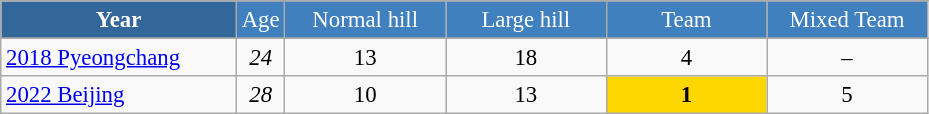<table class="wikitable" style="font-size:95%; text-align:center; border:grey solid 1px; border-collapse:collapse;">
<tr style="background-color:#369; color:white;">
<td rowspan="2" colspan="1" width="150px"><strong>Year</strong></td>
</tr>
<tr style="background-color:#4180be; color:white;">
<td>Age</td>
<td width=100px>Normal hill</td>
<td width=100px>Large hill</td>
<td width=100px>Team</td>
<td width=100px>Mixed Team</td>
</tr>
<tr style="background-color:#8CB2D8; color:white;">
</tr>
<tr>
<td align=left> <a href='#'>2018 Pyeongchang</a></td>
<td><em>24</em></td>
<td>13</td>
<td>18</td>
<td>4</td>
<td>–</td>
</tr>
<tr>
<td align=left> <a href='#'>2022 Beijing</a></td>
<td><em>28</em></td>
<td>10</td>
<td>13</td>
<td style="background:gold;"><strong>1</strong></td>
<td>5</td>
</tr>
</table>
